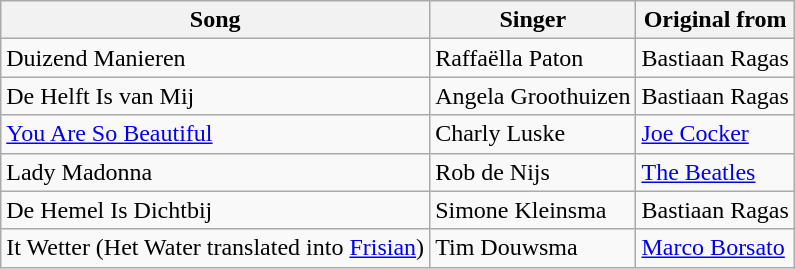<table class="wikitable">
<tr>
<th>Song</th>
<th>Singer</th>
<th>Original from</th>
</tr>
<tr>
<td>Duizend Manieren</td>
<td>Raffaëlla Paton</td>
<td>Bastiaan Ragas</td>
</tr>
<tr>
<td>De Helft Is van Mij</td>
<td>Angela Groothuizen</td>
<td>Bastiaan Ragas</td>
</tr>
<tr>
<td><a href='#'>You Are So Beautiful</a></td>
<td>Charly Luske</td>
<td><a href='#'>Joe Cocker</a></td>
</tr>
<tr>
<td>Lady Madonna</td>
<td>Rob de Nijs</td>
<td><a href='#'>The Beatles</a></td>
</tr>
<tr>
<td>De Hemel Is Dichtbij</td>
<td>Simone Kleinsma</td>
<td>Bastiaan Ragas</td>
</tr>
<tr>
<td>It Wetter (Het Water translated into <a href='#'>Frisian</a>)</td>
<td>Tim Douwsma</td>
<td><a href='#'>Marco Borsato</a></td>
</tr>
</table>
